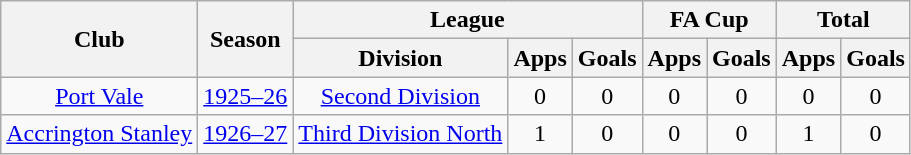<table class="wikitable" style="text-align: center;">
<tr>
<th rowspan="2">Club</th>
<th rowspan="2">Season</th>
<th colspan="3">League</th>
<th colspan="2">FA Cup</th>
<th colspan="2">Total</th>
</tr>
<tr>
<th>Division</th>
<th>Apps</th>
<th>Goals</th>
<th>Apps</th>
<th>Goals</th>
<th>Apps</th>
<th>Goals</th>
</tr>
<tr>
<td><a href='#'>Port Vale</a></td>
<td><a href='#'>1925–26</a></td>
<td><a href='#'>Second Division</a></td>
<td>0</td>
<td>0</td>
<td>0</td>
<td>0</td>
<td>0</td>
<td>0</td>
</tr>
<tr>
<td><a href='#'>Accrington Stanley</a></td>
<td><a href='#'>1926–27</a></td>
<td><a href='#'>Third Division North</a></td>
<td>1</td>
<td>0</td>
<td>0</td>
<td>0</td>
<td>1</td>
<td>0</td>
</tr>
</table>
